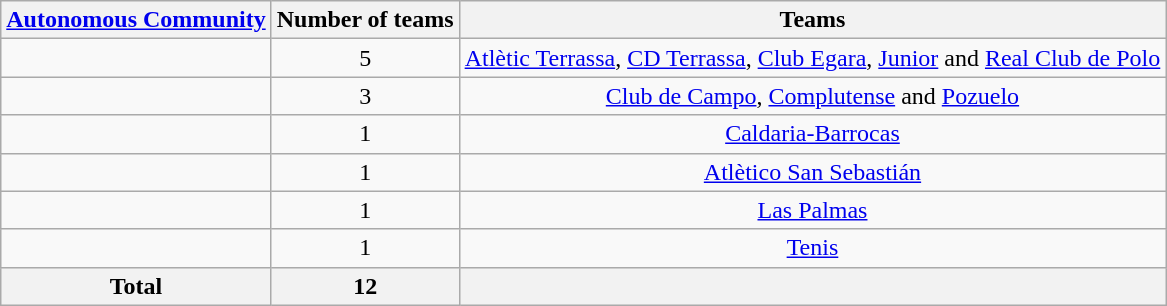<table class="wikitable">
<tr>
<th><a href='#'>Autonomous Community</a></th>
<th>Number of teams</th>
<th>Teams</th>
</tr>
<tr>
<td></td>
<td align=center>5</td>
<td align=center><a href='#'>Atlètic Terrassa</a>, <a href='#'>CD Terrassa</a>, <a href='#'>Club Egara</a>, <a href='#'>Junior</a> and <a href='#'>Real Club de Polo</a></td>
</tr>
<tr>
<td></td>
<td align=center>3</td>
<td align=center><a href='#'>Club de Campo</a>, <a href='#'>Complutense</a> and <a href='#'>Pozuelo</a></td>
</tr>
<tr>
<td></td>
<td align=center>1</td>
<td align=center><a href='#'>Caldaria-Barrocas</a></td>
</tr>
<tr>
<td></td>
<td align=center>1</td>
<td align=center><a href='#'>Atlètico San Sebastián</a></td>
</tr>
<tr>
<td></td>
<td align=center>1</td>
<td align=center><a href='#'>Las Palmas</a></td>
</tr>
<tr>
<td></td>
<td align=center>1</td>
<td align=center><a href='#'>Tenis</a></td>
</tr>
<tr>
<th>Total</th>
<th>12</th>
<th></th>
</tr>
</table>
